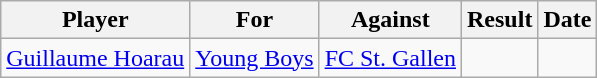<table class="wikitable sortable">
<tr>
<th>Player</th>
<th>For</th>
<th>Against</th>
<th style="text-align:center;">Result</th>
<th>Date</th>
</tr>
<tr>
<td> <a href='#'>Guillaume Hoarau</a></td>
<td><a href='#'>Young Boys</a></td>
<td><a href='#'>FC St. Gallen</a></td>
<td style="text-align:center;"></td>
<td></td>
</tr>
</table>
